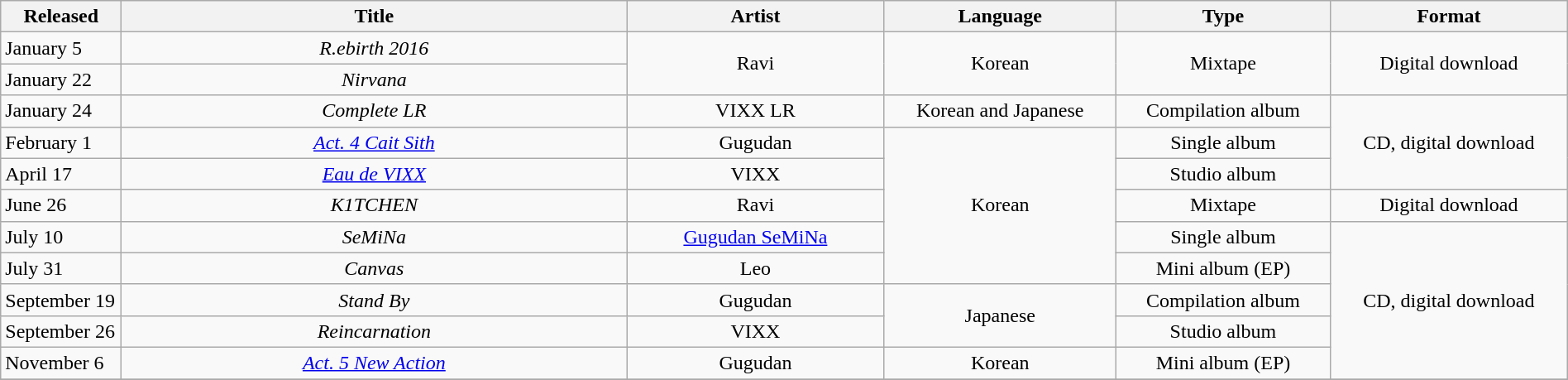<table class="wikitable"  style="width:100%">
<tr>
<th width=90px>Released</th>
<th width=400px>Title</th>
<th width=200px>Artist</th>
<th>Language</th>
<th>Type</th>
<th>Format</th>
</tr>
<tr>
<td>January 5</td>
<td align="center"><em>R.ebirth 2016</em></td>
<td align="center" rowspan="2">Ravi</td>
<td align="center" rowspan="2">Korean</td>
<td align="center" rowspan="2">Mixtape</td>
<td align="center" rowspan="2">Digital download</td>
</tr>
<tr>
<td>January 22</td>
<td align="center"><em>Nirvana</em></td>
</tr>
<tr>
<td>January 24</td>
<td align="center"><em>Complete LR</em></td>
<td align="center">VIXX LR</td>
<td align="center">Korean and Japanese</td>
<td align="center">Compilation album</td>
<td align="center" rowspan="3">CD, digital download</td>
</tr>
<tr>
<td>February 1</td>
<td align="center"><em><a href='#'>Act. 4 Cait Sith</a></em></td>
<td align="center">Gugudan</td>
<td align="center" rowspan="5">Korean</td>
<td align="center">Single album</td>
</tr>
<tr>
<td>April 17</td>
<td align="center"><em><a href='#'>Eau de VIXX</a></em></td>
<td align="center">VIXX</td>
<td align="center">Studio album</td>
</tr>
<tr>
<td>June 26</td>
<td align="center"><em>K1TCHEN</em></td>
<td align="center">Ravi</td>
<td align="center">Mixtape</td>
<td align="center">Digital download</td>
</tr>
<tr>
<td>July 10</td>
<td align="center"><em>SeMiNa</em></td>
<td align="center"><a href='#'>Gugudan SeMiNa</a></td>
<td align="center">Single album</td>
<td align="center" rowspan="5">CD, digital download</td>
</tr>
<tr>
<td>July 31</td>
<td align="center"><em>Canvas</em></td>
<td align="center">Leo</td>
<td align="center">Mini album (EP)</td>
</tr>
<tr>
<td>September 19</td>
<td align="center"><em>Stand By</em></td>
<td align="center">Gugudan</td>
<td align="center" rowspan="2">Japanese</td>
<td align="center">Compilation album</td>
</tr>
<tr>
<td>September 26</td>
<td align="center"><em>Reincarnation</em></td>
<td align="center">VIXX</td>
<td align="center">Studio album</td>
</tr>
<tr>
<td>November 6</td>
<td align="center"><em><a href='#'>Act. 5 New Action</a></em></td>
<td align="center">Gugudan</td>
<td align="center">Korean</td>
<td align="center">Mini album (EP)</td>
</tr>
<tr>
</tr>
</table>
